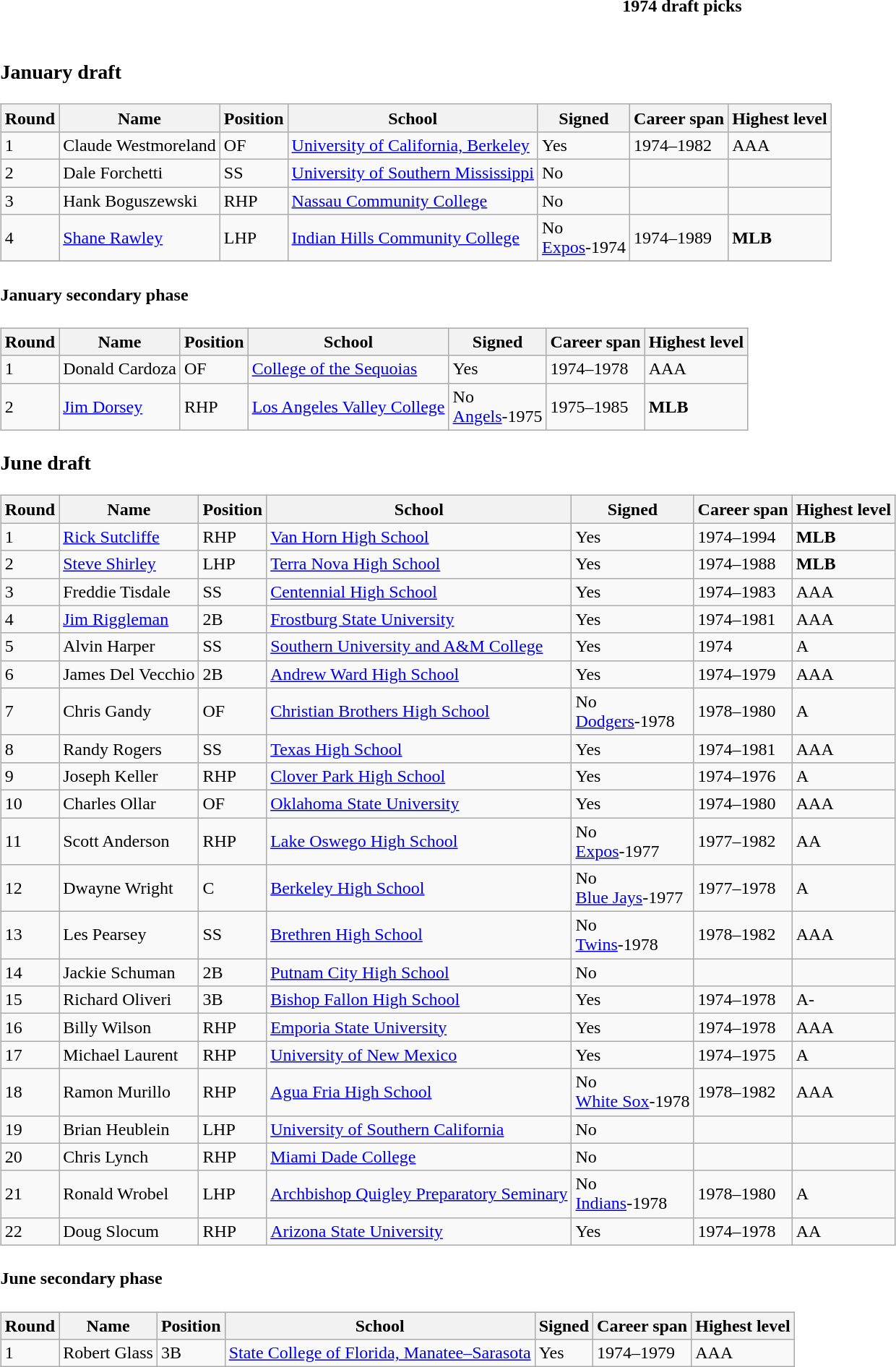<table class="toccolours collapsible collapsed" style="width:100%; background:inherit">
<tr>
<th>1974 draft picks</th>
</tr>
<tr>
<td><br><h3>January draft</h3><table class="wikitable">
<tr>
<th>Round</th>
<th>Name</th>
<th>Position</th>
<th>School</th>
<th>Signed</th>
<th>Career span</th>
<th>Highest level</th>
</tr>
<tr>
<td>1</td>
<td>Claude Westmoreland</td>
<td>OF</td>
<td><a href='#'>University of California, Berkeley</a></td>
<td>Yes</td>
<td>1974–1982</td>
<td>AAA</td>
</tr>
<tr>
<td>2</td>
<td>Dale Forchetti</td>
<td>SS</td>
<td><a href='#'>University of Southern Mississippi</a></td>
<td>No</td>
<td></td>
<td></td>
</tr>
<tr>
<td>3</td>
<td>Hank Boguszewski</td>
<td>RHP</td>
<td><a href='#'>Nassau Community College</a></td>
<td>No</td>
<td></td>
<td></td>
</tr>
<tr>
<td>4</td>
<td><a href='#'>Shane Rawley</a></td>
<td>LHP</td>
<td><a href='#'>Indian Hills Community College</a></td>
<td>No<br><a href='#'>Expos</a>-1974</td>
<td>1974–1989</td>
<td><strong>MLB</strong></td>
</tr>
<tr>
</tr>
</table>
<h4>January secondary phase</h4><table class="wikitable">
<tr>
<th>Round</th>
<th>Name</th>
<th>Position</th>
<th>School</th>
<th>Signed</th>
<th>Career span</th>
<th>Highest level</th>
</tr>
<tr>
<td>1</td>
<td>Donald Cardoza</td>
<td>OF</td>
<td><a href='#'>College of the Sequoias</a></td>
<td>Yes</td>
<td>1974–1978</td>
<td>AAA</td>
</tr>
<tr>
<td>2</td>
<td><a href='#'>Jim Dorsey</a></td>
<td>RHP</td>
<td><a href='#'>Los Angeles Valley College</a></td>
<td>No<br><a href='#'>Angels</a>-1975</td>
<td>1975–1985</td>
<td><strong>MLB</strong></td>
</tr>
</table>
<h3>June draft</h3><table class="wikitable">
<tr>
<th>Round</th>
<th>Name</th>
<th>Position</th>
<th>School</th>
<th>Signed</th>
<th>Career span</th>
<th>Highest level</th>
</tr>
<tr>
<td>1</td>
<td><a href='#'>Rick Sutcliffe</a></td>
<td>RHP</td>
<td><a href='#'>Van Horn High School</a></td>
<td>Yes</td>
<td>1974–1994</td>
<td><strong>MLB</strong></td>
</tr>
<tr>
<td>2</td>
<td><a href='#'>Steve Shirley</a></td>
<td>LHP</td>
<td><a href='#'>Terra Nova High School</a></td>
<td>Yes</td>
<td>1974–1988</td>
<td><strong>MLB</strong></td>
</tr>
<tr>
<td>3</td>
<td>Freddie Tisdale</td>
<td>SS</td>
<td><a href='#'>Centennial High School</a></td>
<td>Yes</td>
<td>1974–1983</td>
<td>AAA</td>
</tr>
<tr>
<td>4</td>
<td><a href='#'>Jim Riggleman</a></td>
<td>2B</td>
<td><a href='#'>Frostburg State University</a></td>
<td>Yes</td>
<td>1974–1981</td>
<td>AAA</td>
</tr>
<tr>
<td>5</td>
<td>Alvin Harper</td>
<td>SS</td>
<td><a href='#'>Southern University and A&M College</a></td>
<td>Yes</td>
<td>1974</td>
<td>A</td>
</tr>
<tr>
<td>6</td>
<td>James Del Vecchio</td>
<td>2B</td>
<td><a href='#'>Andrew Ward High School</a></td>
<td>Yes</td>
<td>1974–1979</td>
<td>AAA</td>
</tr>
<tr>
<td>7</td>
<td>Chris Gandy</td>
<td>OF</td>
<td><a href='#'>Christian Brothers High School</a></td>
<td>No<br><a href='#'>Dodgers</a>-1978</td>
<td>1978–1980</td>
<td>A</td>
</tr>
<tr>
<td>8</td>
<td>Randy Rogers</td>
<td>SS</td>
<td><a href='#'>Texas High School</a></td>
<td>Yes</td>
<td>1974–1981</td>
<td>AAA</td>
</tr>
<tr>
<td>9</td>
<td>Joseph Keller</td>
<td>RHP</td>
<td><a href='#'>Clover Park High School</a></td>
<td>Yes</td>
<td>1974–1976</td>
<td>A</td>
</tr>
<tr>
<td>10</td>
<td>Charles Ollar</td>
<td>OF</td>
<td><a href='#'>Oklahoma State University</a></td>
<td>Yes</td>
<td>1974–1980</td>
<td>AAA</td>
</tr>
<tr>
<td>11</td>
<td>Scott Anderson</td>
<td>RHP</td>
<td><a href='#'>Lake Oswego High School</a></td>
<td>No<br><a href='#'>Expos</a>-1977</td>
<td>1977–1982</td>
<td>AA</td>
</tr>
<tr>
<td>12</td>
<td>Dwayne Wright</td>
<td>C</td>
<td><a href='#'>Berkeley High School</a></td>
<td>No<br><a href='#'>Blue Jays</a>-1977</td>
<td>1977–1978</td>
<td>A</td>
</tr>
<tr>
<td>13</td>
<td>Les Pearsey</td>
<td>SS</td>
<td><a href='#'>Brethren High School</a></td>
<td>No<br><a href='#'>Twins</a>-1978</td>
<td>1978–1982</td>
<td>AAA</td>
</tr>
<tr>
<td>14</td>
<td>Jackie Schuman</td>
<td>2B</td>
<td><a href='#'>Putnam City High School</a></td>
<td>No</td>
<td></td>
<td></td>
</tr>
<tr>
<td>15</td>
<td>Richard Oliveri</td>
<td>3B</td>
<td><a href='#'>Bishop Fallon High School</a></td>
<td>Yes</td>
<td>1974–1978</td>
<td>A-</td>
</tr>
<tr>
<td>16</td>
<td>Billy Wilson</td>
<td>RHP</td>
<td><a href='#'>Emporia State University</a></td>
<td>Yes</td>
<td>1974–1978</td>
<td>AAA</td>
</tr>
<tr>
<td>17</td>
<td>Michael Laurent</td>
<td>RHP</td>
<td><a href='#'>University of New Mexico</a></td>
<td>Yes</td>
<td>1974–1975</td>
<td>A</td>
</tr>
<tr>
<td>18</td>
<td>Ramon Murillo</td>
<td>RHP</td>
<td><a href='#'>Agua Fria High School</a></td>
<td>No<br><a href='#'>White Sox</a>-1978</td>
<td>1978–1982</td>
<td>AAA</td>
</tr>
<tr>
<td>19</td>
<td>Brian Heublein</td>
<td>LHP</td>
<td><a href='#'>University of Southern California</a></td>
<td>No</td>
<td></td>
<td></td>
</tr>
<tr>
<td>20</td>
<td>Chris Lynch</td>
<td>RHP</td>
<td><a href='#'>Miami Dade College</a></td>
<td>No</td>
<td></td>
<td></td>
</tr>
<tr>
<td>21</td>
<td>Ronald Wrobel</td>
<td>LHP</td>
<td><a href='#'>Archbishop Quigley Preparatory Seminary</a></td>
<td>No<br><a href='#'>Indians</a>-1978</td>
<td>1978–1980</td>
<td>A</td>
</tr>
<tr>
<td>22</td>
<td>Doug Slocum</td>
<td>RHP</td>
<td><a href='#'>Arizona State University</a></td>
<td>Yes</td>
<td>1974–1978</td>
<td>AA</td>
</tr>
</table>
<h4>June secondary phase</h4><table class="wikitable">
<tr>
<th>Round</th>
<th>Name</th>
<th>Position</th>
<th>School</th>
<th>Signed</th>
<th>Career span</th>
<th>Highest level</th>
</tr>
<tr>
<td>1</td>
<td>Robert Glass</td>
<td>3B</td>
<td><a href='#'>State College of Florida, Manatee–Sarasota</a></td>
<td>Yes</td>
<td>1974–1979</td>
<td>AAA</td>
</tr>
</table>
</td>
</tr>
</table>
